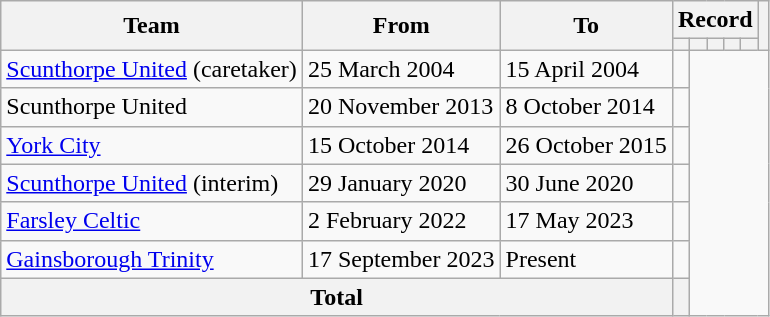<table class=wikitable style="text-align:center">
<tr>
<th rowspan=2>Team</th>
<th rowspan=2>From</th>
<th rowspan=2>To</th>
<th colspan=5>Record</th>
<th rowspan=2></th>
</tr>
<tr>
<th></th>
<th></th>
<th></th>
<th></th>
<th></th>
</tr>
<tr>
<td align=left><a href='#'>Scunthorpe United</a> (caretaker)</td>
<td align=left>25 March 2004</td>
<td align=left>15 April 2004<br></td>
<td></td>
</tr>
<tr>
<td align=left>Scunthorpe United</td>
<td align=left>20 November 2013</td>
<td align=left>8 October 2014<br></td>
<td></td>
</tr>
<tr>
<td align=left><a href='#'>York City</a></td>
<td align=left>15 October 2014</td>
<td align=left>26 October 2015<br></td>
<td></td>
</tr>
<tr>
<td align=left><a href='#'>Scunthorpe United</a> (interim)</td>
<td align=left>29 January 2020</td>
<td align=left>30 June 2020<br></td>
<td></td>
</tr>
<tr>
<td align=left><a href='#'>Farsley Celtic</a></td>
<td align=left>2 February 2022</td>
<td align=left>17 May 2023<br></td>
<td></td>
</tr>
<tr>
<td align=left><a href='#'>Gainsborough Trinity</a></td>
<td align=left>17 September 2023</td>
<td align=left>Present<br></td>
<td></td>
</tr>
<tr>
<th colspan=3>Total<br></th>
<th></th>
</tr>
</table>
